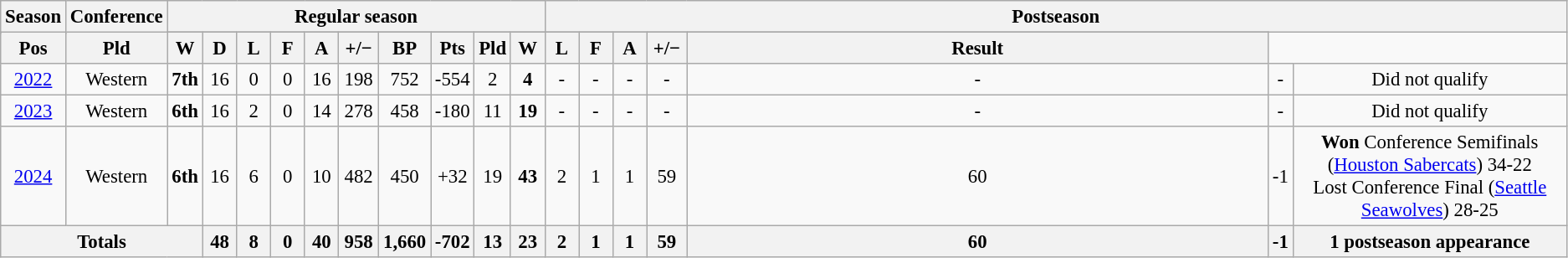<table class="wikitable" style="text-align:center; font-size: 95%">
<tr>
<th rowspan="2">Season</th>
<th rowspan="2">Conference</th>
<th colspan="10">Regular season</th>
<th colspan="8">Postseason</th>
</tr>
<tr {| class="wikitable" style="text-align:center;">
</tr>
<tr border=1 cellpadding=5 cellspacing=0>
<th style="width:20px;">Pos</th>
<th style="width:20px;">Pld</th>
<th style="width:20px;">W</th>
<th style="width:20px;">D</th>
<th style="width:20px;">L</th>
<th style="width:20px;">F</th>
<th style="width:20px;">A</th>
<th style="width:25px;">+/−</th>
<th style="width:20px;">BP</th>
<th style="width:20px;">Pts</th>
<th style="width:20px;">Pld</th>
<th style="width:20px;">W</th>
<th style="width:20px;">L</th>
<th style="width:20px;">F</th>
<th style="width:20px;">A</th>
<th style="width:25px;">+/−</th>
<th style="width:30em; text-align:centre;">Result</th>
</tr>
<tr>
<td><a href='#'>2022</a></td>
<td>Western</td>
<td><strong>7th</strong></td>
<td>16</td>
<td>0</td>
<td>0</td>
<td>16</td>
<td>198</td>
<td>752</td>
<td>-554</td>
<td>2</td>
<td><strong>4</strong></td>
<td>-</td>
<td>-</td>
<td>-</td>
<td>-</td>
<td>-</td>
<td>-</td>
<td>Did not qualify</td>
</tr>
<tr>
<td><a href='#'>2023</a></td>
<td>Western</td>
<td><strong>6th</strong></td>
<td>16</td>
<td>2</td>
<td>0</td>
<td>14</td>
<td>278</td>
<td>458</td>
<td>-180</td>
<td>11</td>
<td><strong>19</strong></td>
<td>-</td>
<td>-</td>
<td>-</td>
<td>-</td>
<td>-</td>
<td>-</td>
<td>Did not qualify</td>
</tr>
<tr>
<td><a href='#'>2024</a></td>
<td>Western</td>
<td><strong>6th</strong></td>
<td>16</td>
<td>6</td>
<td>0</td>
<td>10</td>
<td>482</td>
<td>450</td>
<td>+32</td>
<td>19</td>
<td><strong>43</strong></td>
<td>2</td>
<td>1</td>
<td>1</td>
<td>59</td>
<td>60</td>
<td>-1</td>
<td><strong>Won</strong> Conference Semifinals (<a href='#'>Houston Sabercats</a>) 34-22<br>Lost Conference Final (<a href='#'>Seattle Seawolves</a>) 28-25</td>
</tr>
<tr align="center">
<th colspan="3">Totals</th>
<th>48</th>
<th>8</th>
<th>0</th>
<th>40</th>
<th>958</th>
<th>1,660</th>
<th>-702</th>
<th>13</th>
<th>23</th>
<th>2</th>
<th>1</th>
<th>1</th>
<th>59</th>
<th>60</th>
<th>-1</th>
<th>1 postseason appearance</th>
</tr>
</table>
